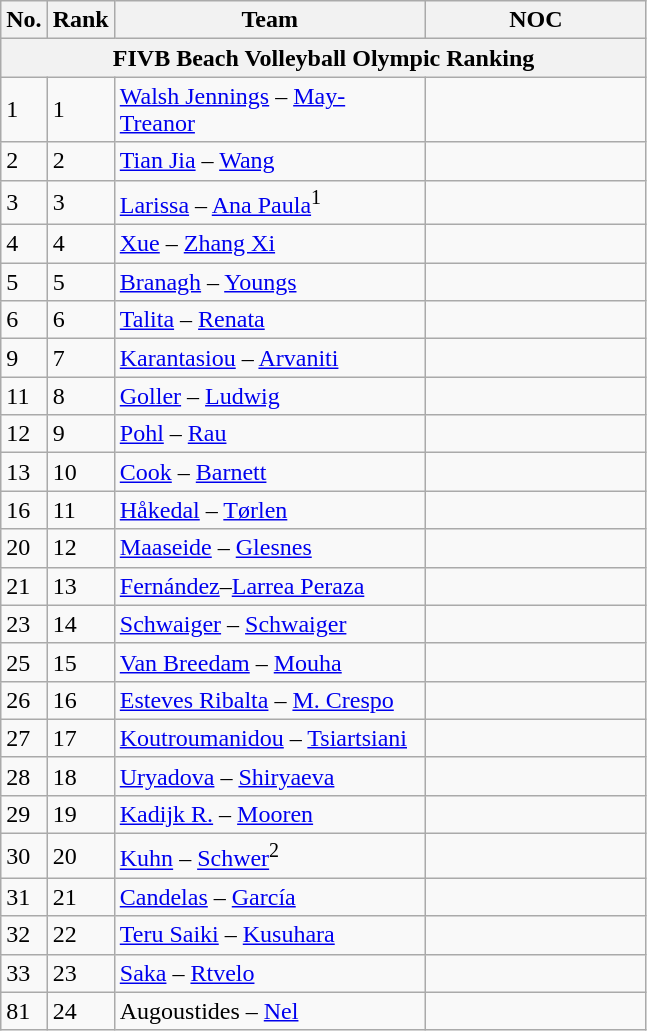<table class="wikitable sortable">
<tr>
<th width=20>No.</th>
<th width=20>Rank</th>
<th width=200>Team</th>
<th width=140>NOC</th>
</tr>
<tr>
<th colspan="4">FIVB Beach Volleyball Olympic Ranking</th>
</tr>
<tr>
<td>1</td>
<td>1</td>
<td><a href='#'>Walsh Jennings</a> – <a href='#'>May-Treanor</a></td>
<td></td>
</tr>
<tr>
<td>2</td>
<td>2</td>
<td><a href='#'>Tian Jia</a> – <a href='#'>Wang</a></td>
<td></td>
</tr>
<tr>
<td>3</td>
<td>3</td>
<td><a href='#'>Larissa</a> – <a href='#'>Ana Paula</a><sup>1</sup></td>
<td></td>
</tr>
<tr>
<td>4</td>
<td>4</td>
<td><a href='#'>Xue</a> – <a href='#'>Zhang Xi</a></td>
<td></td>
</tr>
<tr>
<td>5</td>
<td>5</td>
<td><a href='#'>Branagh</a> – <a href='#'>Youngs</a></td>
<td></td>
</tr>
<tr>
<td>6</td>
<td>6</td>
<td><a href='#'>Talita</a> – <a href='#'>Renata</a></td>
<td></td>
</tr>
<tr>
<td>9</td>
<td>7</td>
<td><a href='#'>Karantasiou</a> – <a href='#'>Arvaniti</a></td>
<td></td>
</tr>
<tr>
<td>11</td>
<td>8</td>
<td><a href='#'>Goller</a> – <a href='#'>Ludwig</a></td>
<td></td>
</tr>
<tr>
<td>12</td>
<td>9</td>
<td><a href='#'>Pohl</a> – <a href='#'>Rau</a></td>
<td></td>
</tr>
<tr>
<td>13</td>
<td>10</td>
<td><a href='#'>Cook</a> – <a href='#'>Barnett</a></td>
<td></td>
</tr>
<tr>
<td>16</td>
<td>11</td>
<td><a href='#'>Håkedal</a> – <a href='#'>Tørlen</a></td>
<td></td>
</tr>
<tr>
<td>20</td>
<td>12</td>
<td><a href='#'>Maaseide</a> – <a href='#'>Glesnes</a></td>
<td></td>
</tr>
<tr>
<td>21</td>
<td>13</td>
<td><a href='#'>Fernández</a>–<a href='#'>Larrea Peraza</a></td>
<td></td>
</tr>
<tr>
<td>23</td>
<td>14</td>
<td><a href='#'>Schwaiger</a> – <a href='#'>Schwaiger</a></td>
<td></td>
</tr>
<tr>
<td>25</td>
<td>15</td>
<td><a href='#'>Van Breedam</a> – <a href='#'>Mouha</a></td>
<td></td>
</tr>
<tr>
<td>26</td>
<td>16</td>
<td><a href='#'>Esteves Ribalta</a> – <a href='#'>M. Crespo</a></td>
<td></td>
</tr>
<tr>
<td>27</td>
<td>17</td>
<td><a href='#'>Koutroumanidou</a> – <a href='#'>Tsiartsiani</a></td>
<td></td>
</tr>
<tr>
<td>28</td>
<td>18</td>
<td><a href='#'>Uryadova</a> – <a href='#'>Shiryaeva</a></td>
<td></td>
</tr>
<tr>
<td>29</td>
<td>19</td>
<td><a href='#'>Kadijk R.</a> – <a href='#'>Mooren</a></td>
<td></td>
</tr>
<tr>
<td>30</td>
<td>20</td>
<td><a href='#'>Kuhn</a> – <a href='#'>Schwer</a><sup>2</sup></td>
<td></td>
</tr>
<tr>
<td>31</td>
<td>21</td>
<td><a href='#'>Candelas</a> – <a href='#'>García</a></td>
<td></td>
</tr>
<tr>
<td>32</td>
<td>22</td>
<td><a href='#'>Teru Saiki</a> – <a href='#'>Kusuhara</a></td>
<td></td>
</tr>
<tr>
<td>33</td>
<td>23</td>
<td><a href='#'>Saka</a> – <a href='#'>Rtvelo</a></td>
<td></td>
</tr>
<tr>
<td>81</td>
<td>24</td>
<td>Augoustides – <a href='#'>Nel</a></td>
<td></td>
</tr>
</table>
